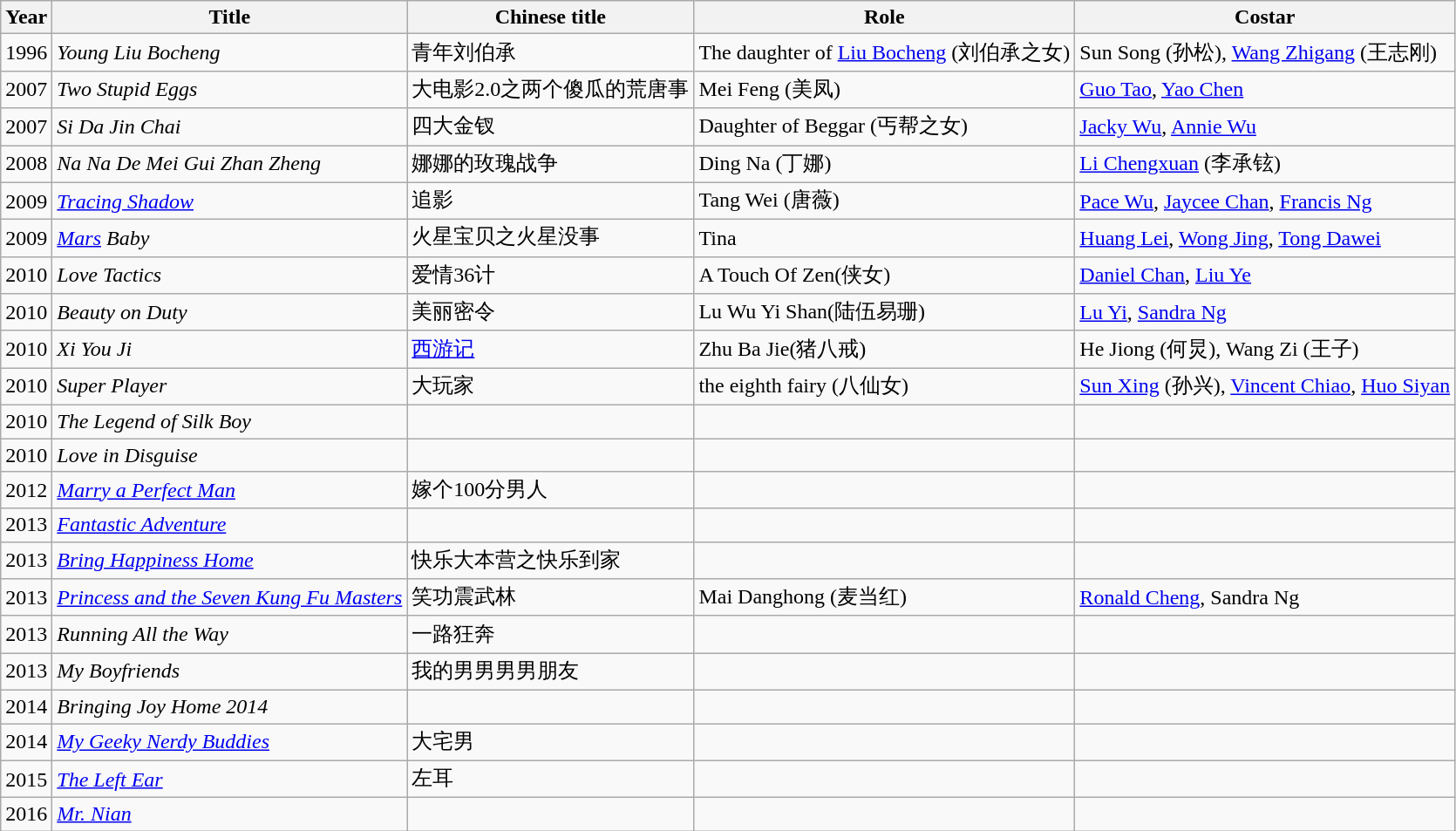<table class="wikitable">
<tr>
<th>Year</th>
<th>Title</th>
<th>Chinese title</th>
<th>Role</th>
<th>Costar</th>
</tr>
<tr>
<td>1996</td>
<td><em>Young Liu Bocheng</em></td>
<td>青年刘伯承</td>
<td>The daughter of <a href='#'>Liu Bocheng</a> (刘伯承之女)</td>
<td>Sun Song (孙松), <a href='#'>Wang Zhigang</a> (王志刚)</td>
</tr>
<tr>
<td>2007</td>
<td><em>Two Stupid Eggs</em></td>
<td>大电影2.0之两个傻瓜的荒唐事</td>
<td>Mei Feng (美凤)</td>
<td><a href='#'>Guo Tao</a>, <a href='#'>Yao Chen</a></td>
</tr>
<tr>
<td>2007</td>
<td><em>Si Da Jin Chai</em></td>
<td>四大金钗</td>
<td>Daughter of Beggar (丐帮之女)</td>
<td><a href='#'>Jacky Wu</a>, <a href='#'>Annie Wu</a></td>
</tr>
<tr>
<td>2008</td>
<td><em>Na Na De Mei Gui Zhan Zheng</em></td>
<td>娜娜的玫瑰战争</td>
<td>Ding Na (丁娜)</td>
<td><a href='#'>Li Chengxuan</a> (李承铉)</td>
</tr>
<tr>
<td>2009</td>
<td><em><a href='#'>Tracing Shadow</a></em></td>
<td>追影</td>
<td>Tang Wei (唐薇)</td>
<td><a href='#'>Pace Wu</a>, <a href='#'>Jaycee Chan</a>, <a href='#'>Francis Ng</a></td>
</tr>
<tr>
<td>2009</td>
<td><em><a href='#'>Mars</a> Baby</em></td>
<td>火星宝贝之火星没事</td>
<td>Tina</td>
<td><a href='#'>Huang Lei</a>, <a href='#'>Wong Jing</a>, <a href='#'>Tong Dawei</a></td>
</tr>
<tr>
<td>2010</td>
<td><em>Love Tactics</em></td>
<td>爱情36计</td>
<td>A Touch Of Zen(侠女)</td>
<td><a href='#'>Daniel Chan</a>, <a href='#'>Liu Ye</a></td>
</tr>
<tr>
<td>2010</td>
<td><em>Beauty on Duty</em></td>
<td>美丽密令</td>
<td>Lu Wu Yi Shan(陆伍易珊)</td>
<td><a href='#'>Lu Yi</a>, <a href='#'>Sandra Ng</a></td>
</tr>
<tr>
<td>2010</td>
<td><em>Xi You Ji</em></td>
<td><a href='#'>西游记</a></td>
<td>Zhu Ba Jie(猪八戒)</td>
<td>He Jiong (何炅), Wang Zi (王子)</td>
</tr>
<tr>
<td>2010</td>
<td><em>Super Player</em></td>
<td>大玩家</td>
<td>the eighth fairy (八仙女)</td>
<td><a href='#'>Sun Xing</a> (孙兴), <a href='#'>Vincent Chiao</a>, <a href='#'>Huo Siyan</a></td>
</tr>
<tr>
<td>2010</td>
<td><em>The Legend of Silk Boy</em></td>
<td></td>
<td></td>
<td></td>
</tr>
<tr>
<td>2010</td>
<td><em>Love in Disguise</em></td>
<td></td>
<td></td>
<td></td>
</tr>
<tr>
<td>2012</td>
<td><em><a href='#'>Marry a Perfect Man</a></em></td>
<td>嫁个100分男人</td>
<td></td>
<td></td>
</tr>
<tr>
<td>2013</td>
<td><em><a href='#'>Fantastic Adventure</a></em></td>
<td></td>
<td></td>
<td></td>
</tr>
<tr>
<td>2013</td>
<td><em><a href='#'>Bring Happiness Home</a></em></td>
<td>快乐大本营之快乐到家</td>
<td></td>
<td></td>
</tr>
<tr>
<td>2013</td>
<td><em><a href='#'>Princess and the Seven Kung Fu Masters</a></em></td>
<td>笑功震武林</td>
<td>Mai Danghong (麦当红)</td>
<td><a href='#'>Ronald Cheng</a>, Sandra Ng</td>
</tr>
<tr>
<td>2013</td>
<td><em>Running All the Way</em></td>
<td>一路狂奔</td>
<td></td>
<td></td>
</tr>
<tr>
<td>2013</td>
<td><em>My Boyfriends</em></td>
<td>我的男男男男朋友</td>
<td></td>
<td></td>
</tr>
<tr>
<td>2014</td>
<td><em>Bringing Joy Home 2014</em></td>
<td></td>
<td></td>
<td></td>
</tr>
<tr>
<td>2014</td>
<td><em><a href='#'>My Geeky Nerdy Buddies</a></em></td>
<td>大宅男</td>
<td></td>
<td></td>
</tr>
<tr>
<td>2015</td>
<td><em><a href='#'>The Left Ear</a></em></td>
<td>左耳</td>
<td></td>
<td></td>
</tr>
<tr>
<td>2016</td>
<td><em><a href='#'>Mr. Nian</a></em></td>
<td></td>
<td></td>
<td></td>
</tr>
</table>
